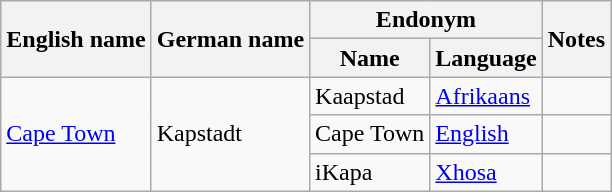<table class="wikitable sortable">
<tr>
<th rowspan="2">English name</th>
<th rowspan="2">German name</th>
<th colspan="2">Endonym</th>
<th rowspan="2">Notes</th>
</tr>
<tr>
<th>Name</th>
<th>Language</th>
</tr>
<tr>
<td rowspan="3"><a href='#'>Cape Town</a></td>
<td rowspan="3">Kapstadt</td>
<td>Kaapstad</td>
<td><a href='#'>Afrikaans</a></td>
<td></td>
</tr>
<tr>
<td>Cape Town</td>
<td><a href='#'>English</a></td>
<td></td>
</tr>
<tr>
<td>iKapa</td>
<td><a href='#'>Xhosa</a></td>
<td></td>
</tr>
</table>
